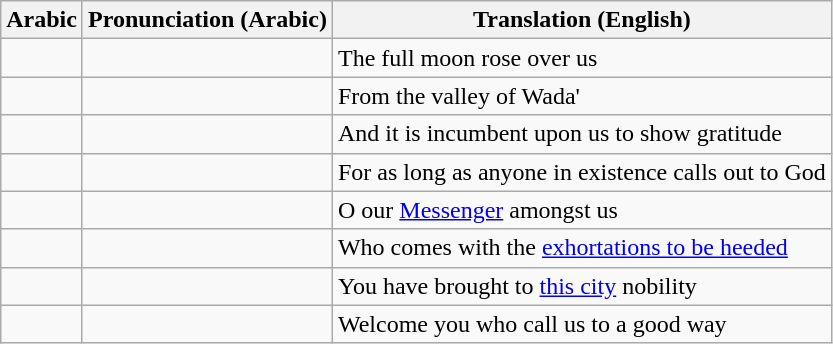<table class=wikitable>
<tr>
<th>Arabic</th>
<th>Pronunciation (Arabic)</th>
<th>Translation (English)</th>
</tr>
<tr>
<td></td>
<td></td>
<td>The full moon rose over us</td>
</tr>
<tr>
<td></td>
<td></td>
<td>From the valley of Wada'</td>
</tr>
<tr>
<td></td>
<td></td>
<td>And it is incumbent upon us to show gratitude</td>
</tr>
<tr>
<td></td>
<td></td>
<td>For as long as anyone in existence calls out to God</td>
</tr>
<tr>
<td></td>
<td></td>
<td>O our <a href='#'>Messenger</a> amongst us</td>
</tr>
<tr>
<td></td>
<td></td>
<td>Who comes with the <a href='#'>exhortations to be heeded</a></td>
</tr>
<tr>
<td></td>
<td></td>
<td>You have brought to <a href='#'>this city</a> nobility</td>
</tr>
<tr>
<td></td>
<td></td>
<td>Welcome you who call us to a good way</td>
</tr>
</table>
